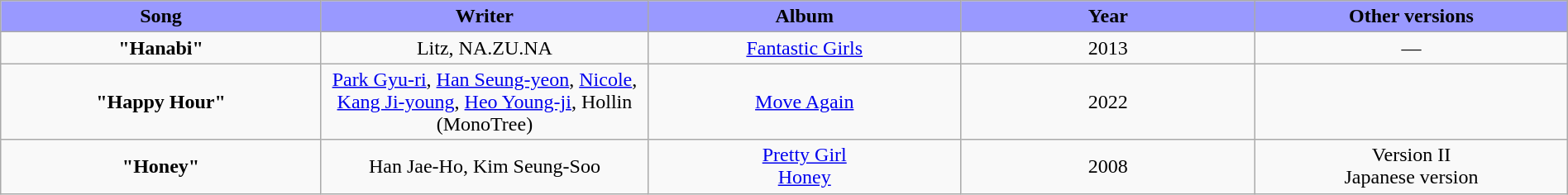<table class="wikitable" style="margin:0.5em auto; clear:both; text-align:center; width:100%">
<tr>
<th width="500" style="background: #99F;">Song</th>
<th width="500" style="background: #99F;">Writer</th>
<th width="500" style="background: #99F;">Album</th>
<th width="500" style="background: #99F;">Year</th>
<th width="500" style="background: #99F;">Other versions</th>
</tr>
<tr>
<td><strong>"Hanabi"</strong></td>
<td>Litz, NA.ZU.NA</td>
<td><a href='#'>Fantastic Girls</a></td>
<td>2013</td>
<td rowspan="1">—</td>
</tr>
<tr>
<td><strong>"Happy Hour"</strong></td>
<td><a href='#'>Park Gyu-ri</a>, <a href='#'>Han Seung-yeon</a>, <a href='#'>Nicole</a>, <a href='#'>Kang Ji-young</a>, <a href='#'>Heo Young-ji</a>, Hollin (MonoTree)</td>
<td><a href='#'>Move Again</a></td>
<td>2022</td>
</tr>
<tr>
<td><strong>"Honey"</strong></td>
<td>Han Jae-Ho, Kim Seung-Soo</td>
<td><a href='#'>Pretty Girl</a><br><a href='#'>Honey</a></td>
<td>2008</td>
<td>Version II<br>Japanese version</td>
</tr>
</table>
